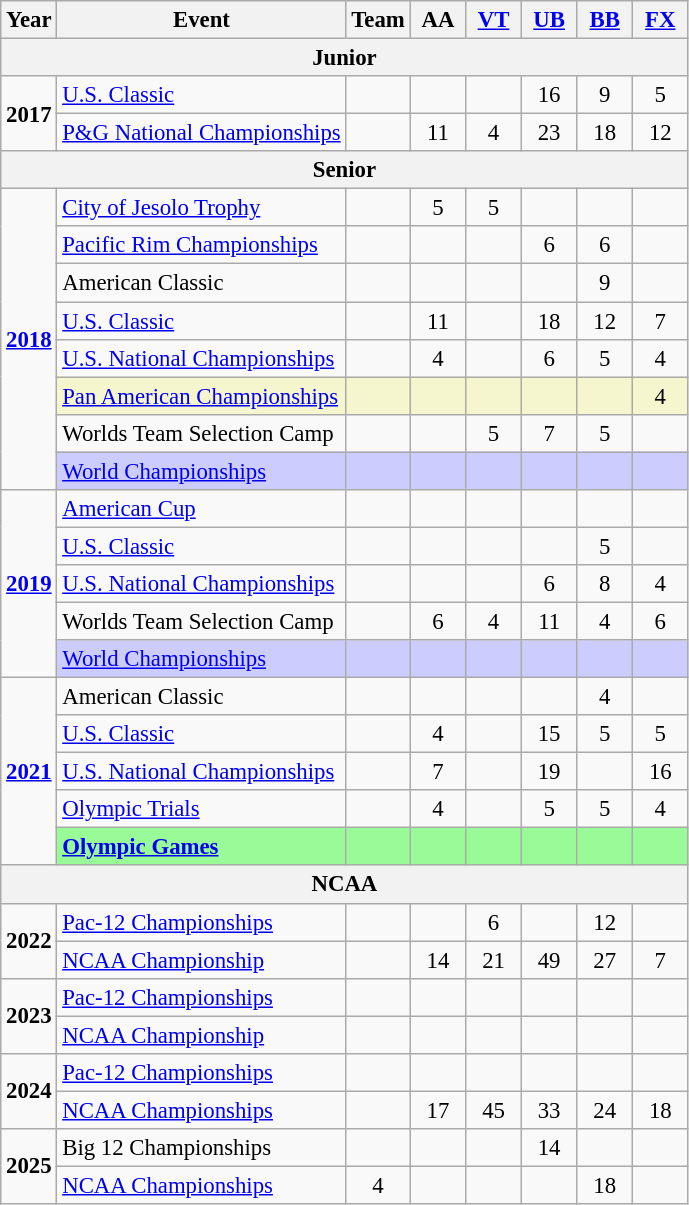<table class="wikitable" style="text-align:center; font-size:95%;">
<tr>
<th align=center>Year</th>
<th align=center>Event</th>
<th style="width:30px;">Team</th>
<th style="width:30px;">AA</th>
<th style="width:30px;"><a href='#'>VT</a></th>
<th style="width:30px;"><a href='#'>UB</a></th>
<th style="width:30px;"><a href='#'>BB</a></th>
<th style="width:30px;"><a href='#'>FX</a></th>
</tr>
<tr>
<th colspan="8"><strong>Junior</strong></th>
</tr>
<tr>
<td rowspan="2"><strong>2017</strong></td>
<td align=left><a href='#'>U.S. Classic</a></td>
<td></td>
<td></td>
<td></td>
<td>16</td>
<td>9</td>
<td>5</td>
</tr>
<tr>
<td align=left><a href='#'>P&G National Championships</a></td>
<td></td>
<td>11</td>
<td>4</td>
<td>23</td>
<td>18</td>
<td>12</td>
</tr>
<tr>
<th colspan="8"><strong>Senior</strong></th>
</tr>
<tr>
<td rowspan="8"><strong><a href='#'>2018</a></strong></td>
<td align=left><a href='#'>City of Jesolo Trophy</a></td>
<td></td>
<td>5</td>
<td>5</td>
<td></td>
<td></td>
<td></td>
</tr>
<tr>
<td align=left><a href='#'>Pacific Rim Championships</a></td>
<td></td>
<td></td>
<td></td>
<td>6</td>
<td>6</td>
<td></td>
</tr>
<tr>
<td align=left>American Classic</td>
<td></td>
<td></td>
<td></td>
<td></td>
<td>9</td>
<td></td>
</tr>
<tr>
<td align=left><a href='#'>U.S. Classic</a></td>
<td></td>
<td>11</td>
<td></td>
<td>18</td>
<td>12</td>
<td>7</td>
</tr>
<tr>
<td align=left><a href='#'>U.S. National Championships</a></td>
<td></td>
<td>4</td>
<td></td>
<td>6</td>
<td>5</td>
<td>4</td>
</tr>
<tr bgcolor=#F5F6CE>
<td align=left><a href='#'>Pan American Championships</a></td>
<td></td>
<td></td>
<td></td>
<td></td>
<td></td>
<td>4</td>
</tr>
<tr>
<td align=left>Worlds Team Selection Camp</td>
<td></td>
<td></td>
<td>5</td>
<td>7</td>
<td>5</td>
<td></td>
</tr>
<tr bgcolor=#CCCCFF>
<td align=left><a href='#'>World Championships</a></td>
<td></td>
<td></td>
<td></td>
<td></td>
<td></td>
<td></td>
</tr>
<tr>
<td rowspan="5"><strong><a href='#'>2019</a></strong></td>
<td align=left><a href='#'>American Cup</a></td>
<td></td>
<td></td>
<td></td>
<td></td>
<td></td>
<td></td>
</tr>
<tr>
<td align=left><a href='#'>U.S. Classic</a></td>
<td></td>
<td></td>
<td></td>
<td></td>
<td>5</td>
<td></td>
</tr>
<tr>
<td align=left><a href='#'>U.S. National Championships</a></td>
<td></td>
<td></td>
<td></td>
<td>6</td>
<td>8</td>
<td>4</td>
</tr>
<tr>
<td align=left>Worlds Team Selection Camp</td>
<td></td>
<td>6</td>
<td>4</td>
<td>11</td>
<td>4</td>
<td>6</td>
</tr>
<tr bgcolor=#CCCCFF>
<td align=left><a href='#'>World Championships</a></td>
<td></td>
<td></td>
<td></td>
<td></td>
<td></td>
<td></td>
</tr>
<tr>
<td rowspan="5"><strong><a href='#'>2021</a></strong></td>
<td align=left>American Classic</td>
<td></td>
<td></td>
<td></td>
<td></td>
<td>4</td>
<td></td>
</tr>
<tr>
<td align=left><a href='#'>U.S. Classic</a></td>
<td></td>
<td>4</td>
<td></td>
<td>15</td>
<td>5</td>
<td>5</td>
</tr>
<tr>
<td align=left><a href='#'>U.S. National Championships</a></td>
<td></td>
<td>7</td>
<td></td>
<td>19</td>
<td></td>
<td>16</td>
</tr>
<tr>
<td align=left><a href='#'>Olympic Trials</a></td>
<td></td>
<td>4</td>
<td></td>
<td>5</td>
<td>5</td>
<td>4</td>
</tr>
<tr bgcolor=98FB98>
<td align=left><strong><a href='#'>Olympic Games</a></strong></td>
<td></td>
<td></td>
<td></td>
<td></td>
<td></td>
<td></td>
</tr>
<tr>
<th colspan ="8"><strong>NCAA</strong></th>
</tr>
<tr>
<td rowspan="2"><strong>2022</strong></td>
<td align=left><a href='#'>Pac-12 Championships</a></td>
<td></td>
<td></td>
<td>6</td>
<td></td>
<td>12</td>
<td></td>
</tr>
<tr>
<td align=left><a href='#'>NCAA Championship</a></td>
<td></td>
<td>14</td>
<td>21</td>
<td>49</td>
<td>27</td>
<td>7</td>
</tr>
<tr>
<td rowspan="2"><strong>2023</strong></td>
<td align=left><a href='#'>Pac-12 Championships</a></td>
<td></td>
<td></td>
<td></td>
<td></td>
<td></td>
<td></td>
</tr>
<tr>
<td align=left><a href='#'>NCAA Championship</a></td>
<td></td>
<td></td>
<td></td>
<td></td>
<td></td>
<td></td>
</tr>
<tr>
<td rowspan="2"><strong>2024</strong></td>
<td align=left><a href='#'>Pac-12 Championships</a></td>
<td></td>
<td></td>
<td></td>
<td></td>
<td></td>
<td></td>
</tr>
<tr>
<td align=left><a href='#'>NCAA Championships</a></td>
<td></td>
<td>17</td>
<td>45</td>
<td>33</td>
<td>24</td>
<td>18</td>
</tr>
<tr>
<td rowspan="2"><strong>2025</strong></td>
<td align=left>Big 12 Championships</td>
<td></td>
<td></td>
<td></td>
<td>14</td>
<td></td>
<td></td>
</tr>
<tr>
<td align=left><a href='#'>NCAA Championships</a></td>
<td>4</td>
<td></td>
<td></td>
<td></td>
<td>18</td>
<td></td>
</tr>
</table>
